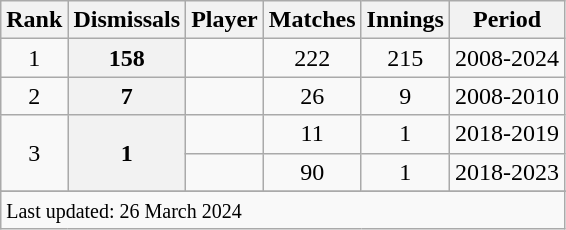<table class="wikitable amir">
<tr>
<th>Rank</th>
<th>Dismissals</th>
<th>Player</th>
<th>Matches</th>
<th>Innings</th>
<th>Period</th>
</tr>
<tr>
<td align=center>1</td>
<th scope=row style=text-align:center;>158</th>
<td></td>
<td align=center>222</td>
<td align=center>215</td>
<td>2008-2024</td>
</tr>
<tr>
<td align=center>2</td>
<th scope=row style=text-align:center;>7</th>
<td></td>
<td align=center>26</td>
<td align=center>9</td>
<td>2008-2010</td>
</tr>
<tr>
<td align=center rowspan=2>3</td>
<th scope=row style=text-align:center; rowspan=2>1</th>
<td></td>
<td align=center>11</td>
<td align=center>1</td>
<td>2018-2019</td>
</tr>
<tr>
<td></td>
<td align=center>90</td>
<td align=center>1</td>
<td>2018-2023</td>
</tr>
<tr>
</tr>
<tr class=sortbottom>
<td colspan=6><small>Last updated: 26 March 2024</small></td>
</tr>
</table>
